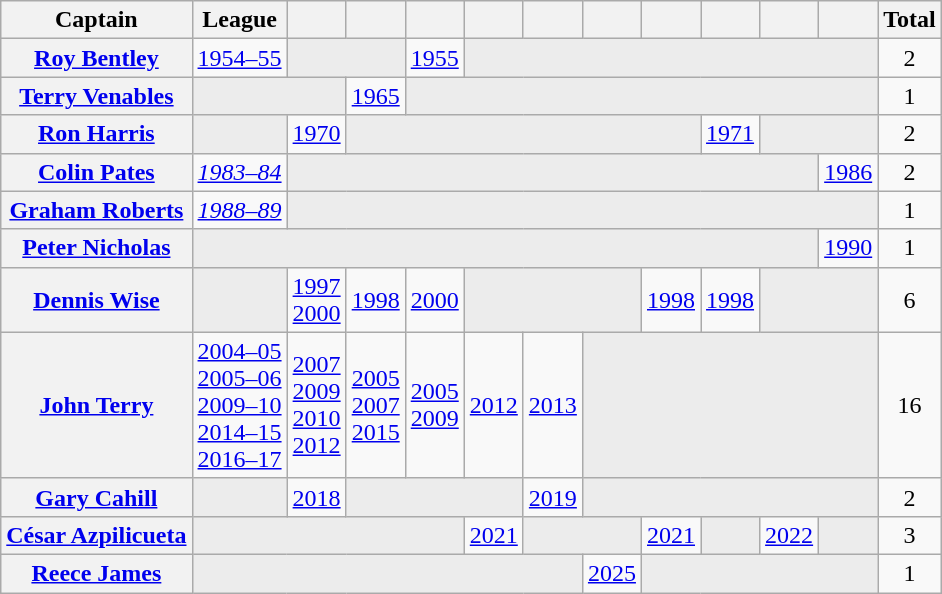<table class="wikitable sortable plainrowheaders" style="text-align: center;">
<tr>
<th scope="col">Captain</th>
<th scope="col">League</th>
<th scope="col"></th>
<th scope="col"></th>
<th scope="col"></th>
<th scope="col"></th>
<th scope="col"></th>
<th scope="col"></th>
<th scope="col"></th>
<th scope="col"></th>
<th scope="col"></th>
<th scope="col"></th>
<th scope="col">Total</th>
</tr>
<tr>
<th scope="row" data-sort-value="Bentley, Roy"> <a href='#'>Roy Bentley</a></th>
<td data-sort-value="1"><a href='#'>1954–55</a></td>
<td data-sort-value="0" colspan="2" style="background: #ececec;"></td>
<td data-sort-value="1"><a href='#'>1955</a></td>
<td data-sort-value="0"  colspan="7" style="background: #ececec;"></td>
<td>2</td>
</tr>
<tr>
<th scope="row" data-sort-value="Venables, Terry"> <a href='#'>Terry Venables</a></th>
<td data-sort-value="0"  colspan="2" style="background: #ececec;"></td>
<td data-sort-value="1"><a href='#'>1965</a></td>
<td data-sort-value="0"  colspan="8" style="background: #ececec;"></td>
<td>1</td>
</tr>
<tr>
<th scope="row" data-sort-value="Harris, Ron"> <a href='#'>Ron Harris</a></th>
<td style="background: #ececec;"></td>
<td data-sort-value="1"><a href='#'>1970</a></td>
<td data-sort-value="0"  colspan="6" style="background: #ececec;"></td>
<td data-sort-value="1"><a href='#'>1971</a></td>
<td data-sort-value="0"  colspan="2" style="background: #ececec;"></td>
<td>2</td>
</tr>
<tr>
<th scope="row" data-sort-value="Pates, Colin"> <a href='#'>Colin Pates</a> </th>
<td data-sort-value="1"><em><a href='#'>1983–84</a></em></td>
<td data-sort-value="0"  colspan="9" style="background: #ececec;"></td>
<td data-sort-value="1"><a href='#'>1986</a></td>
<td>2</td>
</tr>
<tr>
<th scope="row" data-sort-value="Roberts, Graham"> <a href='#'>Graham Roberts</a> </th>
<td data-sort-value="1"><em><a href='#'>1988–89</a></em></td>
<td data-sort-value="0"  colspan="10" style="background: #ececec;"></td>
<td>1</td>
</tr>
<tr>
<th scope="row" data-sort-value="Nicholas, Peter"> <a href='#'>Peter Nicholas</a></th>
<td data-sort-value="0"  colspan="10" style="background: #ececec;"></td>
<td data-sort-value="1"><a href='#'>1990</a></td>
<td>1</td>
</tr>
<tr>
<th scope="row" data-sort-value="Wise, Dennis"> <a href='#'>Dennis Wise</a></th>
<td style="background: #ececec;"></td>
<td data-sort-value="2"><a href='#'>1997</a> <br><a href='#'>2000</a></td>
<td data-sort-value="1"><a href='#'>1998</a></td>
<td data-sort-value="1"><a href='#'>2000</a></td>
<td data-sort-value="0"  colspan="3" style="background: #ececec;"></td>
<td data-sort-value="1"><a href='#'>1998</a></td>
<td data-sort-value="1"><a href='#'>1998</a></td>
<td data-sort-value="0"  colspan="2" style="background: #ececec;"></td>
<td>6</td>
</tr>
<tr>
<th scope="row" data-sort-value="Terry, John"> <a href='#'>John Terry</a></th>
<td data-sort-value="5"><a href='#'>2004–05</a><br><a href='#'>2005–06</a><br><a href='#'>2009–10</a><br><a href='#'>2014–15</a><br><a href='#'>2016–17</a></td>
<td data-sort-value="4"><a href='#'>2007</a><br><a href='#'>2009</a><br><a href='#'>2010</a><br><a href='#'>2012</a></td>
<td data-sort-value="3"><a href='#'>2005</a><br><a href='#'>2007</a><br><a href='#'>2015</a></td>
<td data-sort-value="2"><a href='#'>2005</a><br><a href='#'>2009</a></td>
<td data-sort-value="1"><a href='#'>2012</a></td>
<td data-sort-value="1"><a href='#'>2013</a></td>
<td colspan="5" style="background: #ececec;"></td>
<td>16</td>
</tr>
<tr>
<th scope="row" data-sort-value="Cahill, Gary"> <a href='#'>Gary Cahill</a></th>
<td data-sort-value="0"  style="background: #ececec;"></td>
<td data-sort-value="1"><a href='#'>2018</a></td>
<td data-sort-value="0"  colspan="3" style="background: #ececec;"></td>
<td data-sort-value="1"><a href='#'>2019</a></td>
<td data-sort-value="0" colspan="5" style="background: #ececec;"></td>
<td>2</td>
</tr>
<tr>
<th scope="row" data-sort-value="Azpilicueta, César"> <a href='#'>César Azpilicueta</a></th>
<td data-sort-value="0"  colspan="4" style="background: #ececec;"></td>
<td data-sort-value="1"><a href='#'>2021</a></td>
<td data-sort-value="0"  colspan="2" style="background: #ececec;"></td>
<td data-sort-value="1"><a href='#'>2021</a></td>
<td data-sort-value="0"  style="background: #ececec;"></td>
<td data-sort-value="1"><a href='#'>2022</a></td>
<td data-sort-value="0"  style="background: #ececec;"></td>
<td>3</td>
</tr>
<tr>
<th scope="row" data-sort-value="James, Reece"> <a href='#'>Reece James</a></th>
<td data-sort-value="0"  colspan="6" style="background: #ececec;"></td>
<td data-sort-value="1"><a href='#'>2025</a></td>
<td data-sort-value="0" colspan="4" style="background: #ececec;"></td>
<td>1</td>
</tr>
</table>
